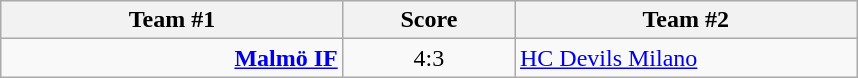<table class="wikitable" style="text-align: center;">
<tr>
<th width=22%>Team #1</th>
<th width=11%>Score</th>
<th width=22%>Team #2</th>
</tr>
<tr>
<td style="text-align: right;"><strong><a href='#'>Malmö IF</a></strong> </td>
<td>4:3</td>
<td style="text-align: left;"> <a href='#'>HC Devils Milano</a></td>
</tr>
</table>
